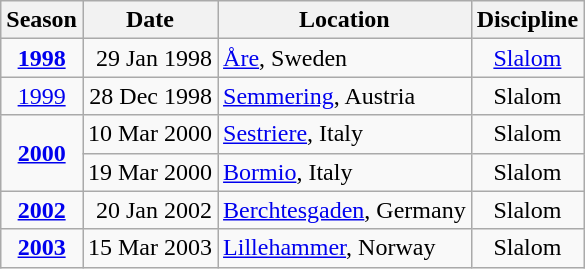<table class="wikitable">
<tr>
<th>Season</th>
<th>Date</th>
<th>Location</th>
<th>Discipline</th>
</tr>
<tr>
<td align=center><strong><a href='#'>1998</a></strong></td>
<td align=right>29 Jan 1998</td>
<td><a href='#'>Åre</a>, Sweden</td>
<td align=center><a href='#'>Slalom</a></td>
</tr>
<tr>
<td align=center><a href='#'>1999</a></td>
<td align=right>28 Dec 1998</td>
<td><a href='#'>Semmering</a>, Austria</td>
<td align=center>Slalom</td>
</tr>
<tr>
<td align=center rowspan=2><strong><a href='#'>2000</a></strong></td>
<td align=right>10 Mar 2000</td>
<td><a href='#'>Sestriere</a>, Italy</td>
<td align=center>Slalom</td>
</tr>
<tr>
<td align=right>19 Mar 2000</td>
<td><a href='#'>Bormio</a>, Italy</td>
<td align=center>Slalom</td>
</tr>
<tr>
<td align=center><strong><a href='#'>2002</a></strong></td>
<td align=right>20 Jan 2002</td>
<td><a href='#'>Berchtesgaden</a>, Germany</td>
<td align=center>Slalom</td>
</tr>
<tr>
<td align=center><strong><a href='#'>2003</a></strong></td>
<td align=right>15 Mar 2003</td>
<td><a href='#'>Lillehammer</a>, Norway</td>
<td align=center>Slalom</td>
</tr>
</table>
